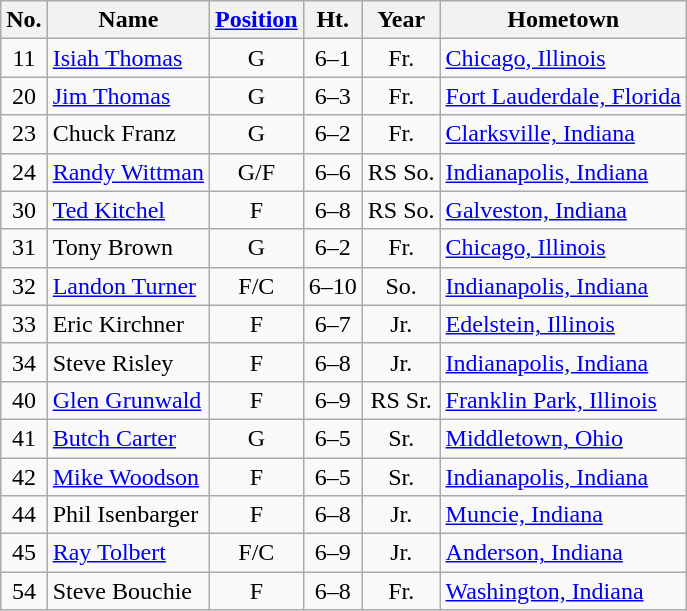<table class="wikitable" style="text-align:center">
<tr>
<th>No.</th>
<th>Name</th>
<th><a href='#'>Position</a></th>
<th>Ht.</th>
<th>Year</th>
<th>Hometown</th>
</tr>
<tr>
<td>11</td>
<td style="text-align:left"><a href='#'>Isiah Thomas</a></td>
<td>G</td>
<td>6–1</td>
<td>Fr.</td>
<td style="text-align:left"><a href='#'>Chicago, Illinois</a></td>
</tr>
<tr>
<td>20</td>
<td style="text-align:left"><a href='#'>Jim Thomas</a></td>
<td>G</td>
<td>6–3</td>
<td>Fr.</td>
<td style="text-align:left"><a href='#'>Fort Lauderdale, Florida</a></td>
</tr>
<tr>
<td>23</td>
<td style="text-align:left">Chuck Franz</td>
<td>G</td>
<td>6–2</td>
<td>Fr.</td>
<td style="text-align:left"><a href='#'>Clarksville, Indiana</a></td>
</tr>
<tr>
<td>24</td>
<td style="text-align:left"><a href='#'>Randy Wittman</a></td>
<td>G/F</td>
<td>6–6</td>
<td>RS So.</td>
<td style="text-align:left"><a href='#'>Indianapolis, Indiana</a></td>
</tr>
<tr>
<td>30</td>
<td style="text-align:left"><a href='#'>Ted Kitchel</a></td>
<td>F</td>
<td>6–8</td>
<td>RS So.</td>
<td style="text-align:left"><a href='#'>Galveston, Indiana</a></td>
</tr>
<tr>
<td>31</td>
<td style="text-align:left">Tony Brown</td>
<td>G</td>
<td>6–2</td>
<td>Fr.</td>
<td style="text-align:left"><a href='#'>Chicago, Illinois</a></td>
</tr>
<tr>
<td>32</td>
<td style="text-align:left"><a href='#'>Landon Turner</a></td>
<td>F/C</td>
<td>6–10</td>
<td>So.</td>
<td style="text-align:left"><a href='#'>Indianapolis, Indiana</a></td>
</tr>
<tr>
<td>33</td>
<td style="text-align:left">Eric Kirchner</td>
<td>F</td>
<td>6–7</td>
<td>Jr.</td>
<td style="text-align:left"><a href='#'>Edelstein, Illinois</a></td>
</tr>
<tr>
<td>34</td>
<td style="text-align:left">Steve Risley</td>
<td>F</td>
<td>6–8</td>
<td>Jr.</td>
<td style="text-align:left"><a href='#'>Indianapolis, Indiana</a></td>
</tr>
<tr>
<td>40</td>
<td style="text-align:left"><a href='#'>Glen Grunwald</a></td>
<td>F</td>
<td>6–9</td>
<td>RS Sr.</td>
<td style="text-align:left"><a href='#'>Franklin Park, Illinois</a></td>
</tr>
<tr>
<td>41</td>
<td style="text-align:left"><a href='#'>Butch Carter</a></td>
<td>G</td>
<td>6–5</td>
<td>Sr.</td>
<td style="text-align:left"><a href='#'>Middletown, Ohio</a></td>
</tr>
<tr>
<td>42</td>
<td style="text-align:left"><a href='#'>Mike Woodson</a></td>
<td>F</td>
<td>6–5</td>
<td>Sr.</td>
<td style="text-align:left"><a href='#'>Indianapolis, Indiana</a></td>
</tr>
<tr>
<td>44</td>
<td style="text-align:left">Phil Isenbarger</td>
<td>F</td>
<td>6–8</td>
<td>Jr.</td>
<td style="text-align:left"><a href='#'>Muncie, Indiana</a></td>
</tr>
<tr>
<td>45</td>
<td style="text-align:left"><a href='#'>Ray Tolbert</a></td>
<td>F/C</td>
<td>6–9</td>
<td>Jr.</td>
<td style="text-align:left"><a href='#'>Anderson, Indiana</a></td>
</tr>
<tr>
<td>54</td>
<td style="text-align:left">Steve Bouchie</td>
<td>F</td>
<td>6–8</td>
<td>Fr.</td>
<td style="text-align:left"><a href='#'>Washington, Indiana</a></td>
</tr>
</table>
